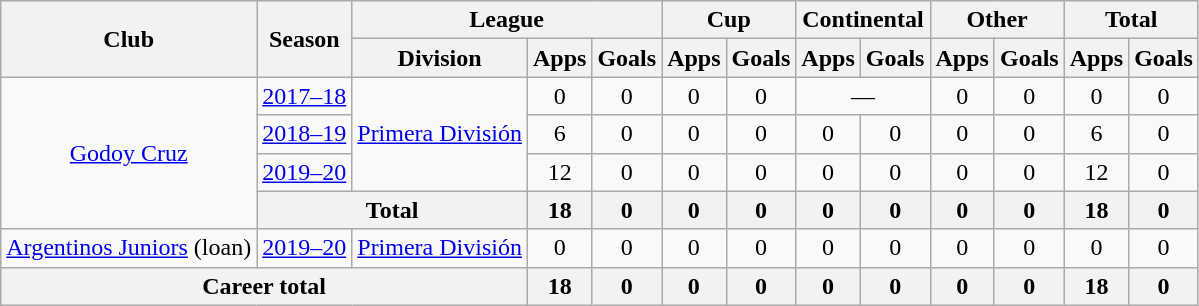<table class="wikitable" style="text-align:center">
<tr>
<th rowspan="2">Club</th>
<th rowspan="2">Season</th>
<th colspan="3">League</th>
<th colspan="2">Cup</th>
<th colspan="2">Continental</th>
<th colspan="2">Other</th>
<th colspan="2">Total</th>
</tr>
<tr>
<th>Division</th>
<th>Apps</th>
<th>Goals</th>
<th>Apps</th>
<th>Goals</th>
<th>Apps</th>
<th>Goals</th>
<th>Apps</th>
<th>Goals</th>
<th>Apps</th>
<th>Goals</th>
</tr>
<tr>
<td rowspan="4"><a href='#'>Godoy Cruz</a></td>
<td><a href='#'>2017–18</a></td>
<td rowspan="3"><a href='#'>Primera División</a></td>
<td>0</td>
<td>0</td>
<td>0</td>
<td>0</td>
<td colspan="2">—</td>
<td>0</td>
<td>0</td>
<td>0</td>
<td>0</td>
</tr>
<tr>
<td><a href='#'>2018–19</a></td>
<td>6</td>
<td>0</td>
<td>0</td>
<td>0</td>
<td>0</td>
<td>0</td>
<td>0</td>
<td>0</td>
<td>6</td>
<td>0</td>
</tr>
<tr>
<td><a href='#'>2019–20</a></td>
<td>12</td>
<td>0</td>
<td>0</td>
<td>0</td>
<td>0</td>
<td>0</td>
<td>0</td>
<td>0</td>
<td>12</td>
<td>0</td>
</tr>
<tr>
<th colspan="2">Total</th>
<th>18</th>
<th>0</th>
<th>0</th>
<th>0</th>
<th>0</th>
<th>0</th>
<th>0</th>
<th>0</th>
<th>18</th>
<th>0</th>
</tr>
<tr>
<td rowspan="1"><a href='#'>Argentinos Juniors</a> (loan)</td>
<td><a href='#'>2019–20</a></td>
<td rowspan="1"><a href='#'>Primera División</a></td>
<td>0</td>
<td>0</td>
<td>0</td>
<td>0</td>
<td>0</td>
<td>0</td>
<td>0</td>
<td>0</td>
<td>0</td>
<td>0</td>
</tr>
<tr>
<th colspan="3">Career total</th>
<th>18</th>
<th>0</th>
<th>0</th>
<th>0</th>
<th>0</th>
<th>0</th>
<th>0</th>
<th>0</th>
<th>18</th>
<th>0</th>
</tr>
</table>
